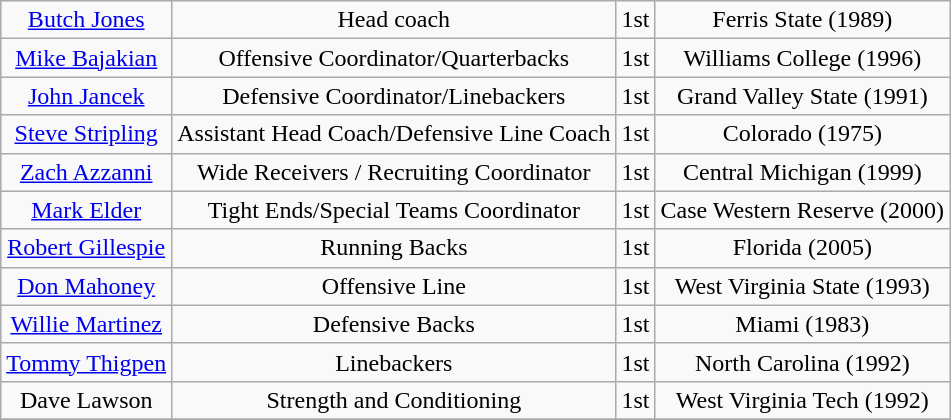<table class="wikitable">
<tr align="center">
<td><a href='#'>Butch Jones </a></td>
<td>Head coach</td>
<td>1st</td>
<td>Ferris State (1989)</td>
</tr>
<tr align="center">
<td><a href='#'>Mike Bajakian</a></td>
<td>Offensive Coordinator/Quarterbacks</td>
<td>1st</td>
<td>Williams College (1996)</td>
</tr>
<tr align="center">
<td><a href='#'>John Jancek</a></td>
<td>Defensive Coordinator/Linebackers</td>
<td>1st</td>
<td>Grand Valley State (1991)</td>
</tr>
<tr align="center">
<td><a href='#'>Steve Stripling</a></td>
<td>Assistant Head Coach/Defensive Line Coach</td>
<td>1st</td>
<td>Colorado (1975)</td>
</tr>
<tr align="center">
<td><a href='#'>Zach Azzanni</a></td>
<td>Wide Receivers / Recruiting Coordinator</td>
<td>1st</td>
<td>Central Michigan (1999)</td>
</tr>
<tr align="center">
<td><a href='#'>Mark Elder</a></td>
<td>Tight Ends/Special Teams Coordinator</td>
<td>1st</td>
<td>Case Western Reserve (2000)</td>
</tr>
<tr align="center">
<td><a href='#'>Robert Gillespie</a></td>
<td>Running Backs</td>
<td>1st</td>
<td>Florida (2005)</td>
</tr>
<tr align="center">
<td><a href='#'>Don Mahoney</a></td>
<td>Offensive Line</td>
<td>1st</td>
<td>West Virginia State (1993)</td>
</tr>
<tr align="center">
<td><a href='#'>Willie Martinez</a></td>
<td>Defensive Backs</td>
<td>1st</td>
<td>Miami (1983)</td>
</tr>
<tr align="center">
<td><a href='#'>Tommy Thigpen</a></td>
<td>Linebackers</td>
<td>1st</td>
<td>North Carolina (1992)</td>
</tr>
<tr align="center">
<td>Dave Lawson</td>
<td>Strength and Conditioning</td>
<td>1st</td>
<td>West Virginia Tech (1992)</td>
</tr>
<tr align="center">
</tr>
</table>
